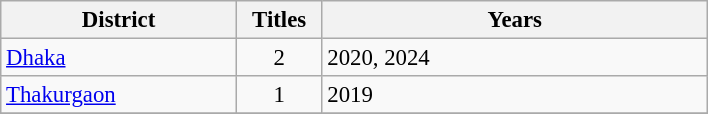<table class="wikitable " style="font-size: 95%;">
<tr>
<th width="150">District</th>
<th width="50">Titles</th>
<th width="250">Years</th>
</tr>
<tr>
<td><a href='#'>Dhaka</a></td>
<td rowspan="1" style="text-align: center">2</td>
<td>2020, 2024</td>
</tr>
<tr>
<td><a href='#'>Thakurgaon</a></td>
<td rowspan="1" style="text-align: center">1</td>
<td>2019</td>
</tr>
<tr>
</tr>
</table>
